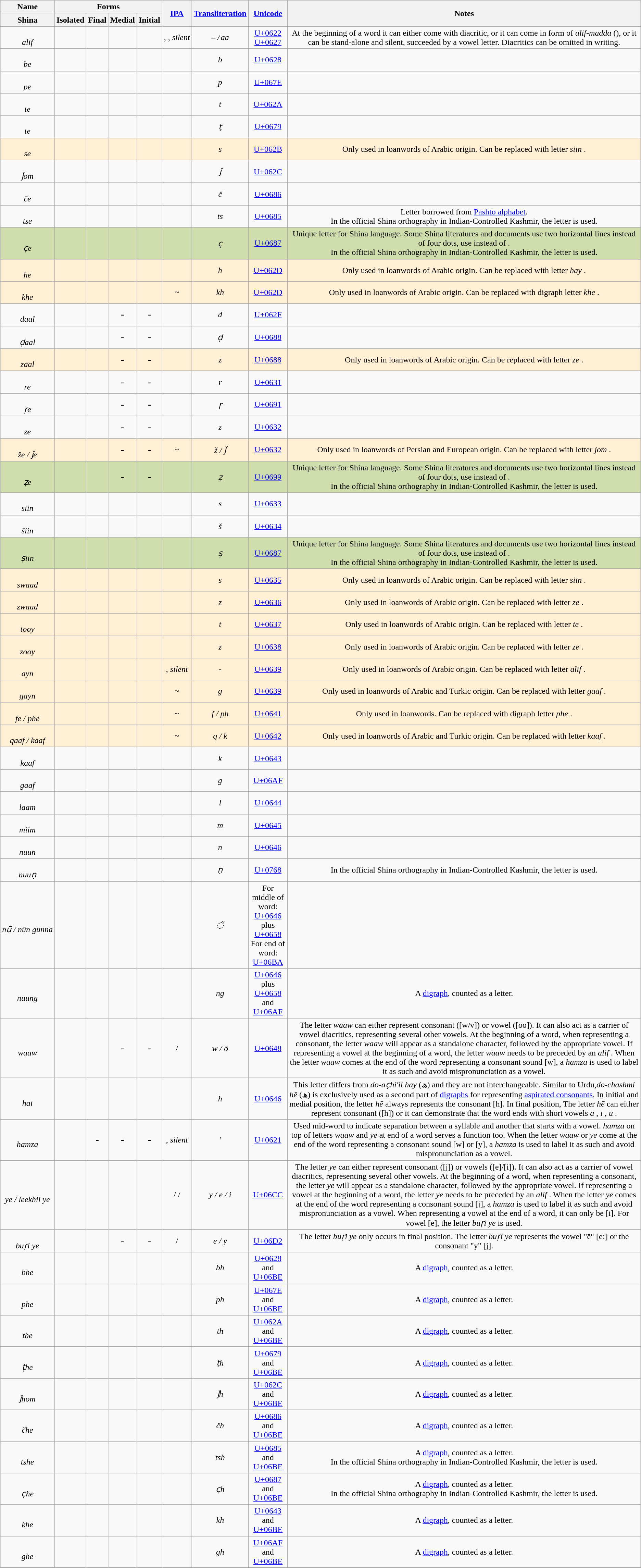<table class="wikitable" style="text-align: center">
<tr>
<th>Name</th>
<th colspan="4">Forms</th>
<th rowspan=2><a href='#'>IPA</a></th>
<th rowspan=2><a href='#'>Transliteration</a></th>
<th rowspan=2><a href='#'>Unicode</a></th>
<th rowspan=2>Notes</th>
</tr>
<tr>
<th>Shina</th>
<th>Isolated</th>
<th>Final</th>
<th>Medial</th>
<th>Initial</th>
</tr>
<tr>
<td style="white-space:nowrap"><span>  </span><br><em>alif</em></td>
<td style="font-size:120%;"></td>
<td style="font-size:120%;"></td>
<td style="font-size:120%;"></td>
<td style="font-size:120%;"></td>
<td style="white-space:nowrap;">, , <em>silent</em></td>
<td style="border-right:none;"><em>– / aa</em></td>
<td><a href='#'>U+0622</a><br><a href='#'>U+0627</a></td>
<td>At the beginning of a word it can either come with diacritic, or it can come in form of <em>alif-madda</em> (), or it can be stand-alone and silent, succeeded by a vowel letter. Diacritics  can be omitted in writing.</td>
</tr>
<tr>
<td style="white-space:nowrap"><span>  </span><br><em>be</em></td>
<td style="font-size:120%;"></td>
<td style="font-size:120%;"></td>
<td style="font-size:120%;"></td>
<td style="font-size:120%;"></td>
<td style="white-space:nowrap;"></td>
<td><em>b</em></td>
<td><a href='#'>U+0628</a></td>
<td></td>
</tr>
<tr>
<td style="white-space:nowrap"><span>  </span><br><em>pe</em></td>
<td style="font-size:120%;"></td>
<td style="font-size:120%;"></td>
<td style="font-size:120%;"></td>
<td style="font-size:120%;"></td>
<td style="white-space:nowrap;"></td>
<td><em>p</em></td>
<td><a href='#'>U+067E</a></td>
<td></td>
</tr>
<tr>
<td style="white-space:nowrap"><span>  </span><br><em>te</em></td>
<td style="font-size:120%;"></td>
<td style="font-size:120%;"></td>
<td style="font-size:120%;"></td>
<td style="font-size:120%;"></td>
<td style="white-space:nowrap;"></td>
<td><em>t</em></td>
<td><a href='#'>U+062A</a></td>
<td></td>
</tr>
<tr>
<td style="white-space:nowrap"><span>  </span><br><em>te</em></td>
<td style="font-size:120%;"></td>
<td style="font-size:120%;"></td>
<td style="font-size:120%;"></td>
<td style="font-size:120%;"></td>
<td style="white-space:nowrap;"></td>
<td><em>ṭ</em></td>
<td><a href='#'>U+0679</a></td>
<td></td>
</tr>
<tr bgcolor="#FFEFD5">
<td style="white-space:nowrap"><span>  </span><br><em>se</em></td>
<td style="font-size:120%;"></td>
<td style="font-size:120%;"></td>
<td style="font-size:120%;"></td>
<td style="font-size:120%;"></td>
<td style="white-space:nowrap;"></td>
<td><em>s</em></td>
<td><a href='#'>U+062B</a></td>
<td>Only used in loanwords of Arabic origin. Can be replaced with letter <em>siin</em> .</td>
</tr>
<tr>
<td style="white-space:nowrap"><span>  </span><br><em>ǰom</em></td>
<td style="font-size:120%;"></td>
<td style="font-size:120%;"></td>
<td style="font-size:120%;"></td>
<td style="font-size:120%;"></td>
<td style="white-space:nowrap;"></td>
<td><em>ǰ</em></td>
<td><a href='#'>U+062C</a></td>
<td></td>
</tr>
<tr>
<td style="white-space:nowrap"><span>  </span><br><em>če</em></td>
<td style="font-size:120%;"></td>
<td style="font-size:120%;"></td>
<td style="font-size:120%;"></td>
<td style="font-size:120%;"></td>
<td style="white-space:nowrap;"></td>
<td><em>č</em></td>
<td><a href='#'>U+0686</a></td>
<td></td>
</tr>
<tr>
<td style="white-space:nowrap"><span>  </span><br><em>tse</em></td>
<td style="font-size:120%;"></td>
<td style="font-size:120%;"></td>
<td style="font-size:120%;"></td>
<td style="font-size:120%;"></td>
<td style="white-space:nowrap;"></td>
<td><em>ts</em></td>
<td><a href='#'>U+0685</a></td>
<td>Letter borrowed from <a href='#'>Pashto alphabet</a>.<br>In the official Shina orthography in Indian-Controlled Kashmir, the letter  is used.</td>
</tr>
<tr bgcolor="#d0dead">
<td style="white-space:nowrap"><span>  </span><br><em>c̣e</em></td>
<td style="font-size:120%;"></td>
<td style="font-size:120%;"></td>
<td style="font-size:120%;"></td>
<td style="font-size:120%;"></td>
<td style="white-space:nowrap;"></td>
<td><em>c̣</em></td>
<td><a href='#'>U+0687</a></td>
<td>Unique letter for Shina language. Some Shina literatures and documents use two horizontal lines instead of four dots, use  instead of .<br>In the official Shina orthography in Indian-Controlled Kashmir, the letter  is used.</td>
</tr>
<tr bgcolor="#FFEFD5">
<td style="white-space:nowrap"><span>  </span><br><em>he</em></td>
<td style="font-size:120%;"></td>
<td style="font-size:120%;"></td>
<td style="font-size:120%;"></td>
<td style="font-size:120%;"></td>
<td style="white-space:nowrap;"></td>
<td><em>h</em></td>
<td><a href='#'>U+062D</a></td>
<td>Only used in loanwords of Arabic origin. Can be replaced with letter <em>hay</em> .</td>
</tr>
<tr bgcolor="#FFEFD5">
<td style="white-space:nowrap"><span>  </span><br><em>khe</em></td>
<td style="font-size:120%;"></td>
<td style="font-size:120%;"></td>
<td style="font-size:120%;"></td>
<td style="font-size:120%;"></td>
<td style="white-space:nowrap;">~</td>
<td><em>kh</em></td>
<td><a href='#'>U+062D</a></td>
<td>Only used in loanwords of Arabic origin. Can be replaced with digraph letter <em>khe</em> .</td>
</tr>
<tr>
<td style="white-space:nowrap"><span>  </span><br><em>daal</em></td>
<td style="font-size:120%;"></td>
<td style="font-size:120%;"></td>
<td style="font-size:120%;">-</td>
<td style="font-size:120%;">-</td>
<td style="white-space:nowrap;"></td>
<td><em>d</em></td>
<td><a href='#'>U+062F</a></td>
<td></td>
</tr>
<tr>
<td style="white-space:nowrap"><span>  </span><br><em>ḍaal</em></td>
<td style="font-size:120%;"></td>
<td style="font-size:120%;"></td>
<td style="font-size:120%;">-</td>
<td style="font-size:120%;">-</td>
<td style="white-space:nowrap;"></td>
<td><em>ḍ</em></td>
<td><a href='#'>U+0688</a></td>
<td></td>
</tr>
<tr bgcolor="#FFEFD5">
<td style="white-space:nowrap"><span>  </span><br><em>zaal</em></td>
<td style="font-size:120%;"></td>
<td style="font-size:120%;"></td>
<td style="font-size:120%;">-</td>
<td style="font-size:120%;">-</td>
<td style="white-space:nowrap;"></td>
<td><em>z</em></td>
<td><a href='#'>U+0688</a></td>
<td>Only used in loanwords of Arabic origin. Can be replaced with letter <em>ze</em> .</td>
</tr>
<tr>
<td style="white-space:nowrap"><span>  </span><br><em>re</em></td>
<td style="font-size:120%;"></td>
<td style="font-size:120%;"></td>
<td style="font-size:120%;">-</td>
<td style="font-size:120%;">-</td>
<td style="white-space:nowrap;"></td>
<td><em>r</em></td>
<td><a href='#'>U+0631</a></td>
<td></td>
</tr>
<tr>
<td style="white-space:nowrap"><span>  </span><br><em>ṛe</em></td>
<td style="font-size:120%;"></td>
<td style="font-size:120%;"></td>
<td style="font-size:120%;">-</td>
<td style="font-size:120%;">-</td>
<td style="white-space:nowrap;"></td>
<td><em>ṛ</em></td>
<td><a href='#'>U+0691</a></td>
<td></td>
</tr>
<tr>
<td style="white-space:nowrap"><span>  </span><br><em>ze</em></td>
<td style="font-size:120%;"></td>
<td style="font-size:120%;"></td>
<td style="font-size:120%;">-</td>
<td style="font-size:120%;">-</td>
<td style="white-space:nowrap;"></td>
<td><em>z</em></td>
<td><a href='#'>U+0632</a></td>
<td></td>
</tr>
<tr bgcolor="#FFEFD5">
<td style="white-space:nowrap"><span>  </span><br><em>že / ǰe</em></td>
<td style="font-size:120%;"></td>
<td style="font-size:120%;"></td>
<td style="font-size:120%;">-</td>
<td style="font-size:120%;">-</td>
<td style="white-space:nowrap;">‍~‍</td>
<td><em>ž / ǰ</em></td>
<td><a href='#'>U+0632</a></td>
<td>Only used in loanwords of Persian and European origin. Can be replaced with letter <em>jom</em> .</td>
</tr>
<tr bgcolor="#d0dead">
<td style="white-space:nowrap"><span>  </span><br><em>ẓe</em></td>
<td style="font-size:120%;"></td>
<td style="font-size:120%;"></td>
<td style="font-size:120%;">-</td>
<td style="font-size:120%;">-</td>
<td style="white-space:nowrap;"></td>
<td><em>ẓ</em></td>
<td><a href='#'>U+0699</a></td>
<td>Unique letter for Shina language. Some Shina literatures and documents use two horizontal lines instead of four dots, use  instead of .<br>In the official Shina orthography in Indian-Controlled Kashmir, the letter  is used.</td>
</tr>
<tr>
<td style="white-space:nowrap"><span>  </span><br><em>siin</em></td>
<td style="font-size:120%;"></td>
<td style="font-size:120%;"></td>
<td style="font-size:120%;"></td>
<td style="font-size:120%;"></td>
<td style="white-space:nowrap;"></td>
<td><em>s</em></td>
<td><a href='#'>U+0633</a></td>
<td></td>
</tr>
<tr>
<td style="white-space:nowrap"><span>  </span><br><em>šiin</em></td>
<td style="font-size:120%;"></td>
<td style="font-size:120%;"></td>
<td style="font-size:120%;"></td>
<td style="font-size:120%;"></td>
<td style="white-space:nowrap;"></td>
<td><em>š</em></td>
<td><a href='#'>U+0634</a></td>
<td></td>
</tr>
<tr bgcolor="#d0dead">
<td style="white-space:nowrap"><span>  </span><br><em>ṣiin</em></td>
<td style="font-size:120%;"></td>
<td style="font-size:120%;"></td>
<td style="font-size:120%;"></td>
<td style="font-size:120%;"></td>
<td style="white-space:nowrap;"></td>
<td><em>ṣ</em></td>
<td><a href='#'>U+0687</a></td>
<td>Unique letter for Shina language. Some Shina literatures and documents use two horizontal lines instead of four dots, use  instead of .<br>In the official Shina orthography in Indian-Controlled Kashmir, the letter  is used.</td>
</tr>
<tr bgcolor="#FFEFD5">
<td style="white-space:nowrap"><span>  </span><br><em>swaad</em></td>
<td style="font-size:120%;"></td>
<td style="font-size:120%;"></td>
<td style="font-size:120%;"></td>
<td style="font-size:120%;"></td>
<td style="white-space:nowrap;"></td>
<td><em>s</em></td>
<td><a href='#'>U+0635</a></td>
<td>Only used in loanwords of Arabic origin. Can be replaced with letter <em>siin</em> .</td>
</tr>
<tr bgcolor="#FFEFD5">
<td style="white-space:nowrap"><span>  </span><br><em>zwaad</em></td>
<td style="font-size:120%;"></td>
<td style="font-size:120%;"></td>
<td style="font-size:120%;"></td>
<td style="font-size:120%;"></td>
<td style="white-space:nowrap;"></td>
<td><em>z</em></td>
<td><a href='#'>U+0636</a></td>
<td>Only used in loanwords of Arabic origin. Can be replaced with letter <em>ze</em> .</td>
</tr>
<tr bgcolor="#FFEFD5">
<td style="white-space:nowrap"><span>  </span><br><em>tooy</em></td>
<td style="font-size:120%;"></td>
<td style="font-size:120%;"></td>
<td style="font-size:120%;"></td>
<td style="font-size:120%;"></td>
<td style="white-space:nowrap;"></td>
<td><em>t</em></td>
<td><a href='#'>U+0637</a></td>
<td>Only used in loanwords of Arabic origin. Can be replaced with letter <em>te</em> .</td>
</tr>
<tr bgcolor="#FFEFD5">
<td style="white-space:nowrap"><span>  </span><br><em>zooy</em></td>
<td style="font-size:120%;"></td>
<td style="font-size:120%;"></td>
<td style="font-size:120%;"></td>
<td style="font-size:120%;"></td>
<td style="white-space:nowrap;"></td>
<td><em>z</em></td>
<td><a href='#'>U+0638</a></td>
<td>Only used in loanwords of Arabic origin. Can be replaced with letter <em>ze</em> .</td>
</tr>
<tr bgcolor="#FFEFD5">
<td style="white-space:nowrap"><span>  </span><br><em>ayn</em></td>
<td style="font-size:120%;"></td>
<td style="font-size:120%;"></td>
<td style="font-size:120%;"></td>
<td style="font-size:120%;"></td>
<td style="white-space:nowrap;">, <em>silent</em></td>
<td><em>-</em></td>
<td><a href='#'>U+0639</a></td>
<td>Only used in loanwords of Arabic origin. Can be replaced with letter <em>alif</em> .</td>
</tr>
<tr bgcolor="#FFEFD5">
<td style="white-space:nowrap"><span>  </span><br><em>gayn</em></td>
<td style="font-size:120%;"></td>
<td style="font-size:120%;"></td>
<td style="font-size:120%;"></td>
<td style="font-size:120%;"></td>
<td style="white-space:nowrap;">~</td>
<td><em>g</em></td>
<td><a href='#'>U+0639</a></td>
<td>Only used in loanwords of Arabic and Turkic origin. Can be replaced with letter <em>gaaf</em> .</td>
</tr>
<tr bgcolor="#FFEFD5">
<td style="white-space:nowrap"><span>  </span><br><em>fe / phe</em></td>
<td style="font-size:120%;"></td>
<td style="font-size:120%;"></td>
<td style="font-size:120%;"></td>
<td style="font-size:120%;"></td>
<td style="white-space:nowrap;">~</td>
<td><em>f / ph</em></td>
<td><a href='#'>U+0641</a></td>
<td>Only used in loanwords. Can be replaced with digraph letter <em>phe</em> .</td>
</tr>
<tr bgcolor="#FFEFD5">
<td style="white-space:nowrap"><span>  </span><br><em>qaaf / kaaf</em></td>
<td style="font-size:120%;"></td>
<td style="font-size:120%;"></td>
<td style="font-size:120%;"></td>
<td style="font-size:120%;"></td>
<td style="white-space:nowrap;">~</td>
<td><em>q / k</em></td>
<td><a href='#'>U+0642</a></td>
<td>Only used in loanwords of Arabic and Turkic origin. Can be replaced with letter <em>kaaf</em> .</td>
</tr>
<tr>
<td style="white-space:nowrap"><span>  </span><br><em>kaaf</em></td>
<td style="font-size:120%;"></td>
<td style="font-size:120%;"></td>
<td style="font-size:120%;"></td>
<td style="font-size:120%;"></td>
<td style="white-space:nowrap;"></td>
<td><em>k</em></td>
<td><a href='#'>U+0643</a></td>
<td></td>
</tr>
<tr>
<td style="white-space:nowrap"><span>  </span><br><em>gaaf</em></td>
<td style="font-size:120%;"></td>
<td style="font-size:120%;"></td>
<td style="font-size:120%;"></td>
<td style="font-size:120%;"></td>
<td style="white-space:nowrap;"></td>
<td><em>g</em></td>
<td><a href='#'>U+06AF</a></td>
<td></td>
</tr>
<tr>
<td style="white-space:nowrap"><span>  </span><br><em>laam</em></td>
<td style="font-size:120%;"></td>
<td style="font-size:120%;"></td>
<td style="font-size:120%;"></td>
<td style="font-size:120%;"></td>
<td style="white-space:nowrap;"></td>
<td><em>l</em></td>
<td><a href='#'>U+0644</a></td>
<td></td>
</tr>
<tr>
<td style="white-space:nowrap"><span>  </span><br><em>miim</em></td>
<td style="font-size:120%;"></td>
<td style="font-size:120%;"></td>
<td style="font-size:120%;"></td>
<td style="font-size:120%;"></td>
<td style="white-space:nowrap;"></td>
<td><em>m</em></td>
<td><a href='#'>U+0645</a></td>
<td></td>
</tr>
<tr>
<td style="white-space:nowrap"><span>  </span><br><em>nuun</em></td>
<td style="font-size:120%;"></td>
<td style="font-size:120%;"></td>
<td style="font-size:120%;"></td>
<td style="font-size:120%;"></td>
<td style="white-space:nowrap;"></td>
<td><em>n</em></td>
<td><a href='#'>U+0646</a></td>
<td></td>
</tr>
<tr>
<td style="white-space:nowrap"><span>  </span><br><em>nuuṇ</em></td>
<td style="font-size:120%;"></td>
<td style="font-size:120%;"></td>
<td style="font-size:120%;"></td>
<td style="font-size:120%;"></td>
<td style="white-space:nowrap;"></td>
<td><em>ṇ</em></td>
<td><a href='#'>U+0768</a></td>
<td>In the official Shina orthography in Indian-Controlled Kashmir, the letter  is used.</td>
</tr>
<tr>
<td style="white-space:nowrap"><span>  </span><br><em>nū̃ / nūn gunna</em></td>
<td style="font-size:120%;"></td>
<td style="font-size:120%;"></td>
<td style="font-size:120%;"></td>
<td style="font-size:120%;"></td>
<td style="white-space:nowrap;"></td>
<td><em>◌̃</em></td>
<td>For middle of word:<br><a href='#'>U+0646</a><br>plus<br><a href='#'>U+0658</a><br>For end of word:<br><a href='#'>U+06BA</a></td>
<td></td>
</tr>
<tr>
<td style="white-space:nowrap"><span>  </span><br><em>nuung</em></td>
<td style="font-size:120%;"></td>
<td style="font-size:120%;"></td>
<td style="font-size:120%;"></td>
<td style="font-size:120%;"></td>
<td style="white-space:nowrap;"></td>
<td><em>ng</em></td>
<td><a href='#'>U+0646</a><br>plus<br><a href='#'>U+0658</a><br>and<br><a href='#'>U+06AF</a></td>
<td>A <a href='#'>digraph</a>, counted as a letter.</td>
</tr>
<tr>
<td style="white-space:nowrap"><span>  </span><br><em>waaw</em></td>
<td style="font-size:120%;"></td>
<td style="font-size:120%;"></td>
<td style="font-size:120%;">-</td>
<td style="font-size:120%;">-</td>
<td style="white-space:nowrap;"> / </td>
<td><em>w / ō</em></td>
<td><a href='#'>U+0648</a></td>
<td>The letter <em>waaw</em> can either represent consonant ([w/v]) or vowel ([oo]). It can also act as a carrier of vowel diacritics, representing several other vowels. At the beginning of a word, when representing a consonant, the letter <em>waaw</em> will appear as a standalone character, followed by the appropriate vowel. If representing a vowel at the beginning of a word, the letter <em>waaw</em> needs to be preceded by an <em>alif</em> . When the letter <em>waaw</em> comes at the end of the word representing a consonant sound [w], a <em>hamza</em> is used  to label it as such and avoid mispronunciation as a vowel.</td>
</tr>
<tr>
<td style="white-space:nowrap"><span>  </span><br><em>hai</em></td>
<td style="font-size:120%;"></td>
<td style="font-size:120%;"></td>
<td style="font-size:120%;"></td>
<td style="font-size:120%;"></td>
<td style="white-space:nowrap;"></td>
<td><em>h</em></td>
<td><a href='#'>U+0646</a></td>
<td>This letter differs from <em>do-ac̣hi'ii hay</em> (ھ) and they are not interchangeable. Similar to Urdu,<em>do-chashmi hē</em> (ھ) is exclusively used as a second part of <a href='#'>digraphs</a> for representing <a href='#'>aspirated consonants</a>. In initial and medial position, the letter <em>hē</em> always represents the consonant [h]. In final position, The letter <em>hē</em> can either represent consonant ([h]) or it can demonstrate that the word ends with short vowels <em>a</em> , <em>i</em> , <em>u</em> .</td>
</tr>
<tr>
<td style="white-space:nowrap"><span>  </span><br><em>hamza</em></td>
<td style="font-size:120%;"></td>
<td style="font-size:120%;">-</td>
<td style="font-size:120%;">-</td>
<td style="font-size:120%;">-</td>
<td style="white-space:nowrap;">, <em>silent</em></td>
<td><em>’</em></td>
<td><a href='#'>U+0621</a></td>
<td>Used mid-word to indicate separation between a syllable and another that starts with a vowel. <em>hamza</em> on top of letters <em>waaw</em> and <em>ye</em> at end of a word serves a function too. When the letter <em>waaw</em> or <em>ye</em> come at the end of the word representing a consonant sound [w] or [y], a <em>hamza</em> is used  to label it as such and avoid mispronunciation as a vowel.</td>
</tr>
<tr>
<td style="white-space:nowrap"><span>  </span><br><em>ye / leekhii ye</em></td>
<td style="font-size:120%;"></td>
<td style="font-size:120%;"></td>
<td style="font-size:120%;"></td>
<td style="font-size:120%;"></td>
<td style="white-space:nowrap;"> /  / </td>
<td><em>y / e / i</em></td>
<td><a href='#'>U+06CC</a></td>
<td>The letter <em>ye</em> can either represent consonant ([j]) or vowels ([e]/[i]). It can also act as a carrier of vowel diacritics, representing several other vowels. At the beginning of a word, when representing a consonant, the letter <em>ye</em> will appear as a standalone character, followed by the appropriate vowel. If representing a vowel at the beginning of a word, the letter <em>ye</em> needs to be preceded by an <em>alif</em> . When the letter <em>ye</em> comes at the end of the word representing a consonant sound [j], a <em>hamza</em> is used  to label it as such and avoid mispronunciation as a vowel. When representing a vowel at the end of a word, it can only be [i]. For vowel [e], the letter <em>buṛi ye</em>  is used.<br></td>
</tr>
<tr>
<td style="white-space:nowrap"><span>  </span><br><em>buṛi ye</em></td>
<td style="font-size:120%;"></td>
<td style="font-size:120%;"></td>
<td style="font-size:120%;">-</td>
<td style="font-size:120%;">-</td>
<td style="white-space:nowrap;"> / </td>
<td><em>e / y</em></td>
<td><a href='#'>U+06D2</a></td>
<td>The letter <em>buṛi ye</em> only occurs in final position. The letter <em>buṛi ye</em> represents the vowel "ē" [eː] or the consonant "y" [j].</td>
</tr>
<tr>
<td style="white-space:nowrap"><span>  </span><br><em>bhe</em></td>
<td style="font-size:120%;"></td>
<td style="font-size:120%;"></td>
<td style="font-size:120%;"></td>
<td style="font-size:120%;"></td>
<td style="white-space:nowrap;"></td>
<td><em>bh</em></td>
<td><a href='#'>U+0628</a><br>and<br><a href='#'>U+06BE</a></td>
<td>A <a href='#'>digraph</a>, counted as a letter.</td>
</tr>
<tr>
<td style="white-space:nowrap"><span>  </span><br><em>phe</em></td>
<td style="font-size:120%;"></td>
<td style="font-size:120%;"></td>
<td style="font-size:120%;"></td>
<td style="font-size:120%;"></td>
<td style="white-space:nowrap;"></td>
<td><em>ph</em></td>
<td><a href='#'>U+067E</a><br>and<br><a href='#'>U+06BE</a></td>
<td>A <a href='#'>digraph</a>, counted as a letter.</td>
</tr>
<tr>
<td style="white-space:nowrap"><span>  </span><br><em>the</em></td>
<td style="font-size:120%;"></td>
<td style="font-size:120%;"></td>
<td style="font-size:120%;"></td>
<td style="font-size:120%;"></td>
<td style="white-space:nowrap;"></td>
<td><em>th</em></td>
<td><a href='#'>U+062A</a><br>and<br><a href='#'>U+06BE</a></td>
<td>A <a href='#'>digraph</a>, counted as a letter.</td>
</tr>
<tr>
<td style="white-space:nowrap"><span>  </span><br><em>ṭhe</em></td>
<td style="font-size:120%;"></td>
<td style="font-size:120%;"></td>
<td style="font-size:120%;"></td>
<td style="font-size:120%;"></td>
<td style="white-space:nowrap;"></td>
<td><em>ṭh</em></td>
<td><a href='#'>U+0679</a><br>and<br><a href='#'>U+06BE</a></td>
<td>A <a href='#'>digraph</a>, counted as a letter.</td>
</tr>
<tr>
<td style="white-space:nowrap"><span>  </span><br><em>ǰhom</em></td>
<td style="font-size:120%;"></td>
<td style="font-size:120%;"></td>
<td style="font-size:120%;"></td>
<td style="font-size:120%;"></td>
<td style="white-space:nowrap;"></td>
<td><em>ǰh</em></td>
<td><a href='#'>U+062C</a> <br>and<br><a href='#'>U+06BE</a></td>
<td>A <a href='#'>digraph</a>, counted as a letter.</td>
</tr>
<tr>
<td style="white-space:nowrap"><span>  </span><br><em>čhe</em></td>
<td style="font-size:120%;"></td>
<td style="font-size:120%;"></td>
<td style="font-size:120%;"></td>
<td style="font-size:120%;"></td>
<td style="white-space:nowrap;"></td>
<td><em>čh</em></td>
<td><a href='#'>U+0686</a><br>and<br><a href='#'>U+06BE</a></td>
<td>A <a href='#'>digraph</a>, counted as a letter.</td>
</tr>
<tr>
<td style="white-space:nowrap"><span>  </span><br><em>tshe</em></td>
<td style="font-size:120%;"></td>
<td style="font-size:120%;"></td>
<td style="font-size:120%;"></td>
<td style="font-size:120%;"></td>
<td style="white-space:nowrap;"></td>
<td><em>tsh</em></td>
<td><a href='#'>U+0685</a><br>and<br><a href='#'>U+06BE</a></td>
<td>A <a href='#'>digraph</a>, counted as a letter.<br>In the official Shina orthography in Indian-Controlled Kashmir, the letter  is used.</td>
</tr>
<tr>
<td style="white-space:nowrap"><span>  </span><br><em>c̣he</em></td>
<td style="font-size:120%;"></td>
<td style="font-size:120%;"></td>
<td style="font-size:120%;"></td>
<td style="font-size:120%;"></td>
<td style="white-space:nowrap;"></td>
<td><em>c̣h</em></td>
<td><a href='#'>U+0687</a><br>and<br><a href='#'>U+06BE</a></td>
<td>A <a href='#'>digraph</a>, counted as a letter.<br>In the official Shina orthography in Indian-Controlled Kashmir, the letter  is used.</td>
</tr>
<tr>
<td style="white-space:nowrap"><span>  </span><br><em>khe</em></td>
<td style="font-size:120%;"></td>
<td style="font-size:120%;"></td>
<td style="font-size:120%;"></td>
<td style="font-size:120%;"></td>
<td style="white-space:nowrap;"></td>
<td><em>kh</em></td>
<td><a href='#'>U+0643</a><br>and<br><a href='#'>U+06BE</a></td>
<td>A <a href='#'>digraph</a>, counted as a letter.</td>
</tr>
<tr>
<td style="white-space:nowrap"><span>  </span><br><em>ghe</em></td>
<td style="font-size:120%;"></td>
<td style="font-size:120%;"></td>
<td style="font-size:120%;"></td>
<td style="font-size:120%;"></td>
<td style="white-space:nowrap;"></td>
<td><em>gh</em></td>
<td><a href='#'>U+06AF</a><br>and<br><a href='#'>U+06BE</a></td>
<td>A <a href='#'>digraph</a>, counted as a letter.</td>
</tr>
</table>
